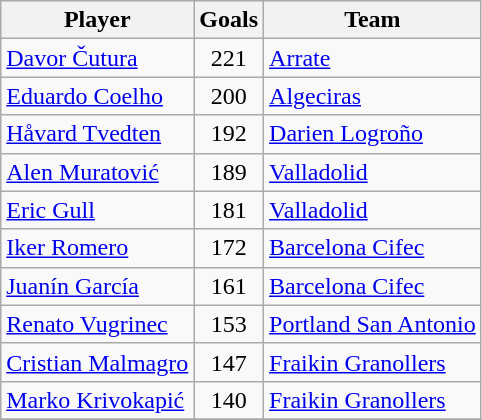<table class="wikitable">
<tr>
<th>Player</th>
<th>Goals</th>
<th>Team</th>
</tr>
<tr>
<td> <a href='#'>Davor Čutura</a></td>
<td style="text-align:center;">221</td>
<td><a href='#'>Arrate</a></td>
</tr>
<tr>
<td> <a href='#'>Eduardo Coelho</a></td>
<td style="text-align:center;">200</td>
<td><a href='#'>Algeciras</a></td>
</tr>
<tr>
<td> <a href='#'>Håvard Tvedten</a></td>
<td style="text-align:center;">192</td>
<td><a href='#'>Darien Logroño</a></td>
</tr>
<tr>
<td> <a href='#'>Alen Muratović</a></td>
<td style="text-align:center;">189</td>
<td><a href='#'>Valladolid</a></td>
</tr>
<tr>
<td> <a href='#'>Eric Gull</a></td>
<td style="text-align:center;">181</td>
<td><a href='#'>Valladolid</a></td>
</tr>
<tr>
<td> <a href='#'>Iker Romero</a></td>
<td style="text-align:center;">172</td>
<td><a href='#'>Barcelona Cifec</a></td>
</tr>
<tr>
<td> <a href='#'>Juanín García</a></td>
<td style="text-align:center;">161</td>
<td><a href='#'>Barcelona Cifec</a></td>
</tr>
<tr>
<td> <a href='#'>Renato Vugrinec</a></td>
<td style="text-align:center;">153</td>
<td><a href='#'>Portland San Antonio</a></td>
</tr>
<tr>
<td> <a href='#'>Cristian Malmagro</a></td>
<td style="text-align:center;">147</td>
<td><a href='#'>Fraikin Granollers</a></td>
</tr>
<tr>
<td> <a href='#'>Marko Krivokapić</a></td>
<td style="text-align:center;">140</td>
<td><a href='#'>Fraikin Granollers</a></td>
</tr>
<tr>
</tr>
</table>
